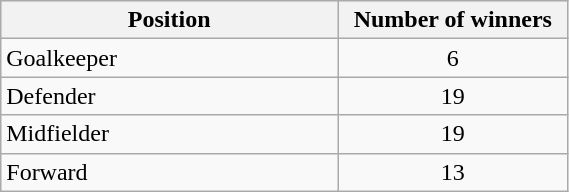<table class="sortable wikitable" width=30%>
<tr bgcolor="#efefef">
<th ! width=8%>Position</th>
<th width=5%>Number of winners</th>
</tr>
<tr>
<td>Goalkeeper</td>
<td align=center>6</td>
</tr>
<tr>
<td>Defender</td>
<td align=center>19</td>
</tr>
<tr>
<td>Midfielder</td>
<td align=center>19</td>
</tr>
<tr>
<td>Forward</td>
<td align=center>13</td>
</tr>
</table>
